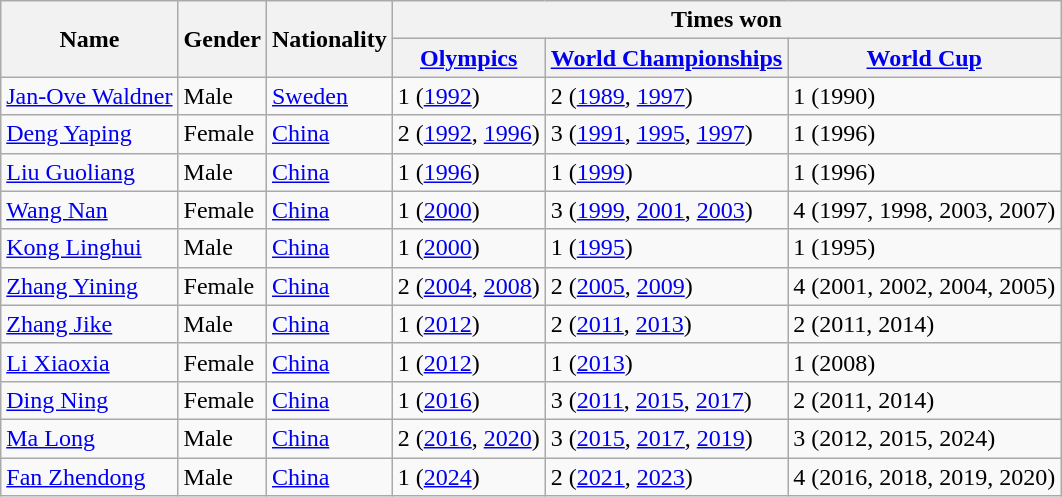<table class="wikitable">
<tr>
<th scope="col" rowspan=2>Name</th>
<th scope="col" rowspan=2>Gender</th>
<th scope="col" rowspan=2>Nationality</th>
<th scope="colgroup" colspan=3>Times won</th>
</tr>
<tr>
<th scope="col"><a href='#'>Olympics</a></th>
<th scope="col"><a href='#'>World Championships</a></th>
<th scope="col"><a href='#'>World Cup</a></th>
</tr>
<tr>
<td scope="row"><a href='#'>Jan-Ove Waldner</a></td>
<td>Male</td>
<td>   <a href='#'>Sweden</a></td>
<td>1 (<a href='#'>1992</a>)</td>
<td>2 (<a href='#'>1989</a>, <a href='#'>1997</a>)</td>
<td>1 (1990)</td>
</tr>
<tr>
<td scope="row"><a href='#'>Deng Yaping</a></td>
<td>Female</td>
<td>   <a href='#'>China</a></td>
<td>2 (<a href='#'>1992</a>, <a href='#'>1996</a>)</td>
<td>3 (<a href='#'>1991</a>, <a href='#'>1995</a>, <a href='#'>1997</a>)</td>
<td>1 (1996)</td>
</tr>
<tr>
<td scope="row"><a href='#'>Liu Guoliang</a></td>
<td>Male</td>
<td>   <a href='#'>China</a></td>
<td>1 (<a href='#'>1996</a>)</td>
<td>1 (<a href='#'>1999</a>)</td>
<td>1 (1996)</td>
</tr>
<tr>
<td scope="row"><a href='#'>Wang Nan</a></td>
<td>Female</td>
<td>   <a href='#'>China</a></td>
<td>1 (<a href='#'>2000</a>)</td>
<td>3 (<a href='#'>1999</a>, <a href='#'>2001</a>, <a href='#'>2003</a>)</td>
<td>4 (1997, 1998, 2003, 2007)</td>
</tr>
<tr>
<td scope="row"><a href='#'>Kong Linghui</a></td>
<td>Male</td>
<td>   <a href='#'>China</a></td>
<td>1 (<a href='#'>2000</a>)</td>
<td>1 (<a href='#'>1995</a>)</td>
<td>1 (1995)</td>
</tr>
<tr>
<td scope="row"><a href='#'>Zhang Yining</a></td>
<td>Female</td>
<td>   <a href='#'>China</a></td>
<td>2 (<a href='#'>2004</a>, <a href='#'>2008</a>)</td>
<td>2 (<a href='#'>2005</a>, <a href='#'>2009</a>)</td>
<td>4 (2001, 2002, 2004, 2005)</td>
</tr>
<tr>
<td scope="row"><a href='#'>Zhang Jike</a></td>
<td>Male</td>
<td>   <a href='#'>China</a></td>
<td>1 (<a href='#'>2012</a>)</td>
<td>2 (<a href='#'>2011</a>, <a href='#'>2013</a>)</td>
<td>2 (2011, 2014)</td>
</tr>
<tr>
<td scope="row"><a href='#'>Li Xiaoxia</a></td>
<td>Female</td>
<td>   <a href='#'>China</a></td>
<td>1 (<a href='#'>2012</a>)</td>
<td>1 (<a href='#'>2013</a>)</td>
<td>1 (2008)</td>
</tr>
<tr>
<td scope="row"><a href='#'>Ding Ning</a></td>
<td>Female</td>
<td>   <a href='#'>China</a></td>
<td>1 (<a href='#'>2016</a>)</td>
<td>3 (<a href='#'>2011</a>, <a href='#'>2015</a>, <a href='#'>2017</a>)</td>
<td>2 (2011, 2014)</td>
</tr>
<tr>
<td scope="row"><a href='#'>Ma Long</a></td>
<td>Male</td>
<td>   <a href='#'>China</a></td>
<td>2 (<a href='#'>2016</a>, <a href='#'>2020</a>)</td>
<td>3 (<a href='#'>2015</a>, <a href='#'>2017</a>, <a href='#'>2019</a>)</td>
<td>3 (2012, 2015, 2024)</td>
</tr>
<tr>
<td scope="row"><a href='#'>Fan Zhendong</a></td>
<td>Male</td>
<td>   <a href='#'>China</a></td>
<td>1 (<a href='#'>2024</a>)</td>
<td>2 (<a href='#'>2021</a>, <a href='#'>2023</a>)</td>
<td>4 (2016, 2018, 2019, 2020)</td>
</tr>
</table>
